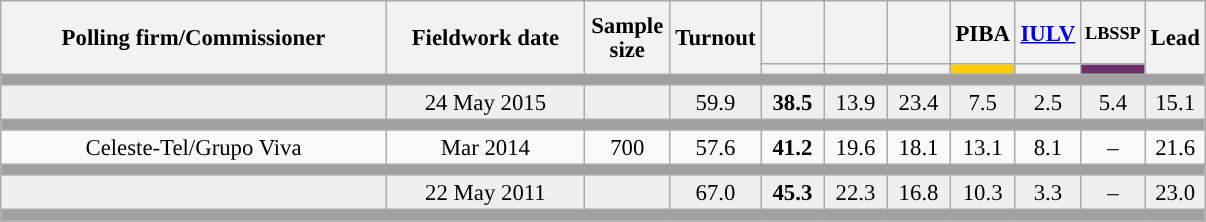<table class="wikitable collapsible collapsed" style="text-align:center; font-size:95%; line-height:16px;">
<tr style="height:42px;">
<th style="width:250px;" rowspan="2">Polling firm/Commissioner</th>
<th style="width:125px;" rowspan="2">Fieldwork date</th>
<th style="width:50px;" rowspan="2">Sample size</th>
<th style="width:45px;" rowspan="2">Turnout</th>
<th style="width:35px;"></th>
<th style="width:35px;"></th>
<th style="width:35px;"></th>
<th style="width:35px;">PIBA</th>
<th style="width:35px;"><a href='#'>IULV</a></th>
<th style="width:35px; font-size:80%;">LBSSP</th>
<th style="width:30px;" rowspan="2">Lead</th>
</tr>
<tr>
<th style="color:inherit;background:"></th>
<th style="color:inherit;background:"></th>
<th style="color:inherit;background:"></th>
<th style="color:inherit;background:#FFCD05;"></th>
<th style="color:inherit;background:"></th>
<th style="color:inherit;background:#693067;"></th>
</tr>
<tr>
<td colspan="11" style="background:#A0A0A0"></td>
</tr>
<tr style="background:#EFEFEF;">
<td><strong></strong></td>
<td>24 May 2015</td>
<td></td>
<td>59.9</td>
<td><strong>38.5</strong><br></td>
<td>13.9<br></td>
<td>23.4<br></td>
<td>7.5<br></td>
<td>2.5<br></td>
<td>5.4<br></td>
<td style="background:">15.1</td>
</tr>
<tr>
<td colspan="11" style="background:#A0A0A0"></td>
</tr>
<tr>
<td>Celeste-Tel/Grupo Viva</td>
<td>Mar 2014</td>
<td>700</td>
<td>57.6</td>
<td><strong>41.2</strong><br></td>
<td>19.6<br></td>
<td>18.1<br></td>
<td>13.1<br></td>
<td>8.1<br></td>
<td>–</td>
<td style="background:">21.6</td>
</tr>
<tr>
<td colspan="11" style="background:#A0A0A0"></td>
</tr>
<tr style="background:#EFEFEF;">
<td><strong></strong></td>
<td>22 May 2011</td>
<td></td>
<td>67.0</td>
<td><strong>45.3</strong><br></td>
<td>22.3<br></td>
<td>16.8<br></td>
<td>10.3<br></td>
<td>3.3<br></td>
<td>–</td>
<td style="background:">23.0</td>
</tr>
<tr>
<td colspan="11" style="background:#A0A0A0"></td>
</tr>
</table>
